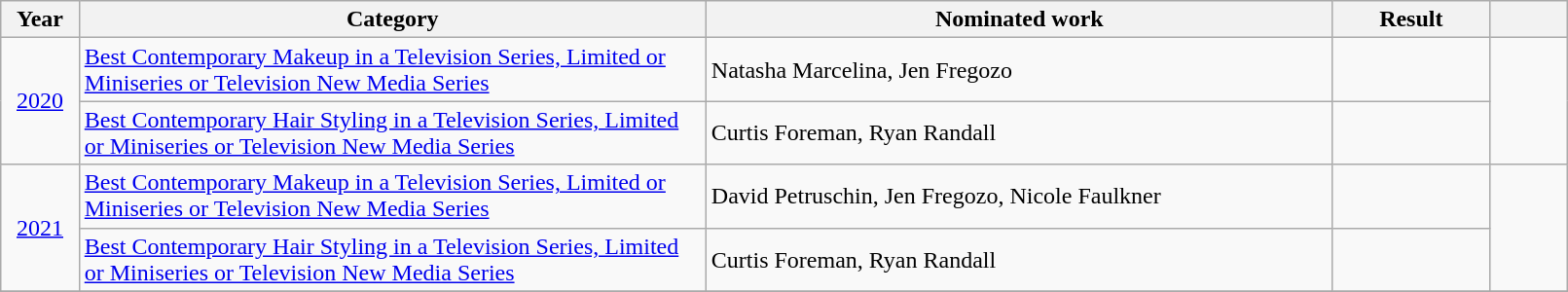<table class="wikitable" style="width:85%;">
<tr>
<th width=5%>Year</th>
<th style="width:40%;">Category</th>
<th style="width:40%;">Nominated work</th>
<th style="width:10%;">Result</th>
<th width=5%></th>
</tr>
<tr>
<td rowspan="2" style="text-align: center;"><a href='#'>2020</a></td>
<td><a href='#'>Best Contemporary Makeup in a Television Series, Limited or Miniseries or Television New Media Series</a></td>
<td>Natasha Marcelina, Jen Fregozo</td>
<td></td>
<td rowspan="2"></td>
</tr>
<tr>
<td><a href='#'>Best Contemporary Hair Styling in a Television Series, Limited or Miniseries or Television New Media Series</a></td>
<td>Curtis Foreman, Ryan Randall</td>
<td></td>
</tr>
<tr>
<td rowspan="2" style="text-align: center;"><a href='#'>2021</a></td>
<td><a href='#'>Best Contemporary Makeup in a Television Series, Limited or Miniseries or Television New Media Series</a></td>
<td>David Petruschin, Jen Fregozo, Nicole Faulkner</td>
<td></td>
<td rowspan="2"></td>
</tr>
<tr>
<td><a href='#'>Best Contemporary Hair Styling in a Television Series, Limited or Miniseries or Television New Media Series</a></td>
<td>Curtis Foreman, Ryan Randall</td>
<td></td>
</tr>
<tr>
</tr>
</table>
